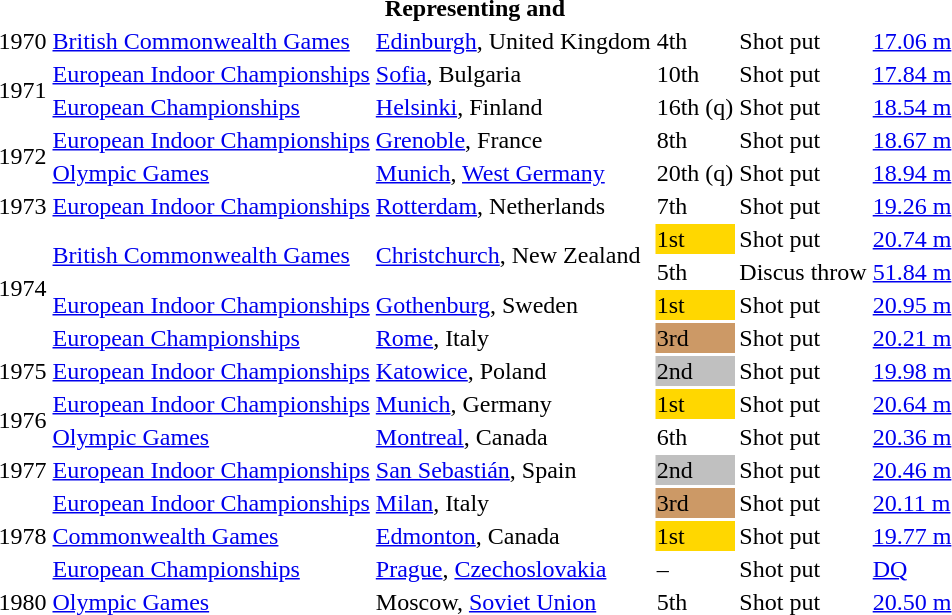<table>
<tr>
<th colspan="6">Representing  and </th>
</tr>
<tr>
<td>1970</td>
<td><a href='#'>British Commonwealth Games</a></td>
<td><a href='#'>Edinburgh</a>, United Kingdom</td>
<td>4th</td>
<td>Shot put</td>
<td><a href='#'>17.06 m</a></td>
</tr>
<tr>
<td rowspan=2>1971</td>
<td><a href='#'>European Indoor Championships</a></td>
<td><a href='#'>Sofia</a>, Bulgaria</td>
<td>10th</td>
<td>Shot put</td>
<td><a href='#'>17.84 m</a></td>
</tr>
<tr>
<td><a href='#'>European Championships</a></td>
<td><a href='#'>Helsinki</a>, Finland</td>
<td>16th (q)</td>
<td>Shot put</td>
<td><a href='#'>18.54 m</a></td>
</tr>
<tr>
<td rowspan=2>1972</td>
<td><a href='#'>European Indoor Championships</a></td>
<td><a href='#'>Grenoble</a>, France</td>
<td>8th</td>
<td>Shot put</td>
<td><a href='#'>18.67 m</a></td>
</tr>
<tr>
<td><a href='#'>Olympic Games</a></td>
<td><a href='#'>Munich</a>, <a href='#'>West Germany</a></td>
<td>20th (q)</td>
<td>Shot put</td>
<td><a href='#'>18.94 m</a></td>
</tr>
<tr>
<td>1973</td>
<td><a href='#'>European Indoor Championships</a></td>
<td><a href='#'>Rotterdam</a>, Netherlands</td>
<td>7th</td>
<td>Shot put</td>
<td><a href='#'>19.26 m</a></td>
</tr>
<tr>
<td rowspan=4>1974</td>
<td rowspan=2><a href='#'>British Commonwealth Games</a></td>
<td rowspan=2><a href='#'>Christchurch</a>, New Zealand</td>
<td bgcolor=gold>1st</td>
<td>Shot put</td>
<td><a href='#'>20.74 m</a></td>
</tr>
<tr>
<td>5th</td>
<td>Discus throw</td>
<td><a href='#'>51.84 m</a></td>
</tr>
<tr>
<td><a href='#'>European Indoor Championships</a></td>
<td><a href='#'>Gothenburg</a>, Sweden</td>
<td bgcolor=gold>1st</td>
<td>Shot put</td>
<td><a href='#'>20.95 m</a></td>
</tr>
<tr>
<td><a href='#'>European Championships</a></td>
<td><a href='#'>Rome</a>, Italy</td>
<td bgcolor=cc9966>3rd</td>
<td>Shot put</td>
<td><a href='#'>20.21 m</a></td>
</tr>
<tr>
<td>1975</td>
<td><a href='#'>European Indoor Championships</a></td>
<td><a href='#'>Katowice</a>, Poland</td>
<td bgcolor=silver>2nd</td>
<td>Shot put</td>
<td><a href='#'>19.98 m</a></td>
</tr>
<tr>
<td rowspan=2>1976</td>
<td><a href='#'>European Indoor Championships</a></td>
<td><a href='#'>Munich</a>, Germany</td>
<td bgcolor=gold>1st</td>
<td>Shot put</td>
<td><a href='#'>20.64 m</a></td>
</tr>
<tr>
<td><a href='#'>Olympic Games</a></td>
<td><a href='#'>Montreal</a>, Canada</td>
<td>6th</td>
<td>Shot put</td>
<td><a href='#'>20.36 m</a></td>
</tr>
<tr>
<td>1977</td>
<td><a href='#'>European Indoor Championships</a></td>
<td><a href='#'>San Sebastián</a>, Spain</td>
<td bgcolor=silver>2nd</td>
<td>Shot put</td>
<td><a href='#'>20.46 m</a></td>
</tr>
<tr>
<td rowspan=3>1978</td>
<td><a href='#'>European Indoor Championships</a></td>
<td><a href='#'>Milan</a>, Italy</td>
<td bgcolor=cc9966>3rd</td>
<td>Shot put</td>
<td><a href='#'>20.11 m</a></td>
</tr>
<tr>
<td><a href='#'>Commonwealth Games</a></td>
<td><a href='#'>Edmonton</a>, Canada</td>
<td bgcolor=gold>1st</td>
<td>Shot put</td>
<td><a href='#'>19.77 m</a></td>
</tr>
<tr>
<td><a href='#'>European Championships</a></td>
<td><a href='#'>Prague</a>, <a href='#'>Czechoslovakia</a></td>
<td>–</td>
<td>Shot put</td>
<td><a href='#'>DQ</a></td>
</tr>
<tr>
<td>1980</td>
<td><a href='#'>Olympic Games</a></td>
<td>Moscow, <a href='#'>Soviet Union</a></td>
<td>5th</td>
<td>Shot put</td>
<td><a href='#'>20.50 m</a></td>
</tr>
</table>
